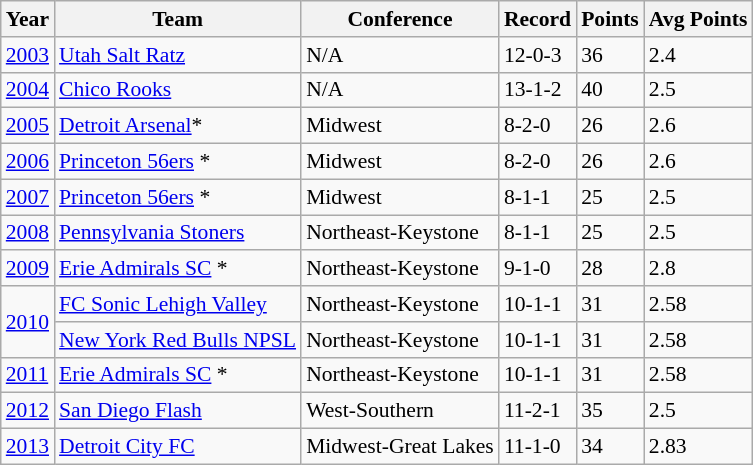<table class="wikitable" style="text-align:left;font-size:90%">
<tr>
<th>Year</th>
<th>Team</th>
<th>Conference</th>
<th>Record</th>
<th>Points</th>
<th>Avg Points</th>
</tr>
<tr>
<td><a href='#'>2003</a></td>
<td><a href='#'>Utah Salt Ratz</a></td>
<td>N/A</td>
<td>12-0-3</td>
<td>36</td>
<td>2.4</td>
</tr>
<tr>
<td><a href='#'>2004</a></td>
<td><a href='#'>Chico Rooks</a></td>
<td>N/A</td>
<td>13-1-2</td>
<td>40</td>
<td>2.5</td>
</tr>
<tr>
<td><a href='#'>2005</a></td>
<td><a href='#'>Detroit Arsenal</a>*</td>
<td>Midwest</td>
<td>8-2-0</td>
<td>26</td>
<td>2.6</td>
</tr>
<tr>
<td><a href='#'>2006</a></td>
<td><a href='#'>Princeton 56ers</a> *</td>
<td>Midwest</td>
<td>8-2-0</td>
<td>26</td>
<td>2.6</td>
</tr>
<tr>
<td><a href='#'>2007</a></td>
<td><a href='#'>Princeton 56ers</a> *</td>
<td>Midwest</td>
<td>8-1-1</td>
<td>25</td>
<td>2.5</td>
</tr>
<tr>
<td><a href='#'>2008</a></td>
<td><a href='#'>Pennsylvania Stoners</a></td>
<td>Northeast-Keystone</td>
<td>8-1-1</td>
<td>25</td>
<td>2.5</td>
</tr>
<tr>
<td><a href='#'>2009</a></td>
<td><a href='#'>Erie Admirals SC</a> *</td>
<td>Northeast-Keystone</td>
<td>9-1-0</td>
<td>28</td>
<td>2.8</td>
</tr>
<tr>
<td rowspan=2><a href='#'>2010</a></td>
<td><a href='#'>FC Sonic Lehigh Valley</a></td>
<td>Northeast-Keystone</td>
<td>10-1-1</td>
<td>31</td>
<td>2.58</td>
</tr>
<tr>
<td><a href='#'>New York Red Bulls NPSL</a></td>
<td>Northeast-Keystone</td>
<td>10-1-1</td>
<td>31</td>
<td>2.58</td>
</tr>
<tr>
<td><a href='#'>2011</a></td>
<td><a href='#'>Erie Admirals SC</a> *</td>
<td>Northeast-Keystone</td>
<td>10-1-1</td>
<td>31</td>
<td>2.58</td>
</tr>
<tr>
<td><a href='#'>2012</a></td>
<td><a href='#'>San Diego Flash</a></td>
<td>West-Southern</td>
<td>11-2-1</td>
<td>35</td>
<td>2.5</td>
</tr>
<tr>
<td><a href='#'>2013</a></td>
<td><a href='#'>Detroit City FC</a></td>
<td>Midwest-Great Lakes</td>
<td>11-1-0</td>
<td>34</td>
<td>2.83</td>
</tr>
</table>
